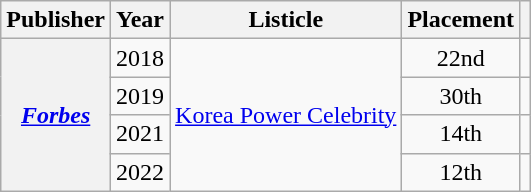<table class="wikitable plainrowheaders sortable" style="text-align:center">
<tr>
<th scope="col">Publisher</th>
<th scope="col">Year</th>
<th scope="col">Listicle</th>
<th scope="col">Placement</th>
<th scope="col" class="unsortable"></th>
</tr>
<tr>
<th scope="row" rowspan="4"><em><a href='#'>Forbes</a></em></th>
<td>2018</td>
<td rowspan="4" style="text-align:left"><a href='#'>Korea Power Celebrity</a></td>
<td>22nd</td>
<td></td>
</tr>
<tr>
<td>2019</td>
<td>30th</td>
<td></td>
</tr>
<tr>
<td>2021</td>
<td>14th</td>
<td></td>
</tr>
<tr>
<td>2022</td>
<td>12th</td>
<td></td>
</tr>
</table>
